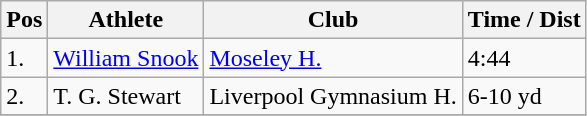<table class="wikitable">
<tr>
<th>Pos</th>
<th>Athlete</th>
<th>Club</th>
<th>Time / Dist</th>
</tr>
<tr>
<td>1.</td>
<td><a href='#'>William Snook</a></td>
<td><a href='#'>Moseley H.</a></td>
<td>4:44</td>
</tr>
<tr>
<td>2.</td>
<td>T. G. Stewart</td>
<td>Liverpool Gymnasium H.</td>
<td>6-10 yd</td>
</tr>
<tr>
</tr>
</table>
